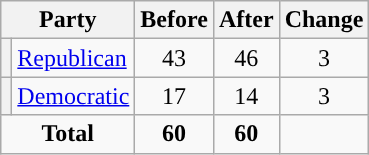<table class="wikitable" style="text-align:center;">
<tr>
<th colspan="2">Party</th>
<th>Before</th>
<th>After</th>
<th>Change</th>
</tr>
<tr>
<th style="background-color:"></th>
<td style="text-align:left;"><a href='#'>Republican</a></td>
<td>43</td>
<td>46</td>
<td> 3</td>
</tr>
<tr>
<th style="background-color:"></th>
<td style="text-align:left;"><a href='#'>Democratic</a></td>
<td>17</td>
<td>14</td>
<td> 3</td>
</tr>
<tr>
<td colspan="2"><strong>Total</strong></td>
<td><strong>60</strong></td>
<td><strong>60</strong></td>
<td></td>
</tr>
</table>
